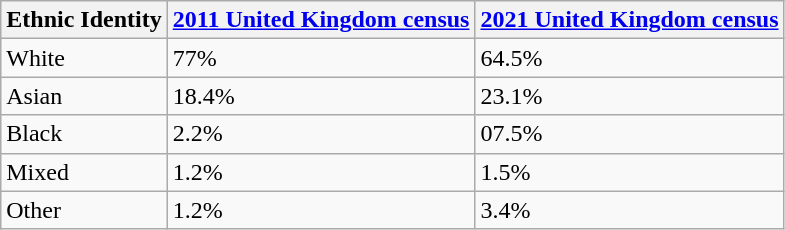<table class="wikitable">
<tr>
<th>Ethnic Identity</th>
<th><a href='#'>2011 United Kingdom census</a></th>
<th><a href='#'>2021 United Kingdom census</a></th>
</tr>
<tr>
<td>White</td>
<td>77%</td>
<td>64.5%</td>
</tr>
<tr>
<td>Asian</td>
<td>18.4%</td>
<td>23.1%</td>
</tr>
<tr>
<td>Black</td>
<td>2.2%</td>
<td>07.5%</td>
</tr>
<tr>
<td>Mixed</td>
<td>1.2%</td>
<td>1.5%</td>
</tr>
<tr>
<td>Other</td>
<td>1.2%</td>
<td>3.4%</td>
</tr>
</table>
